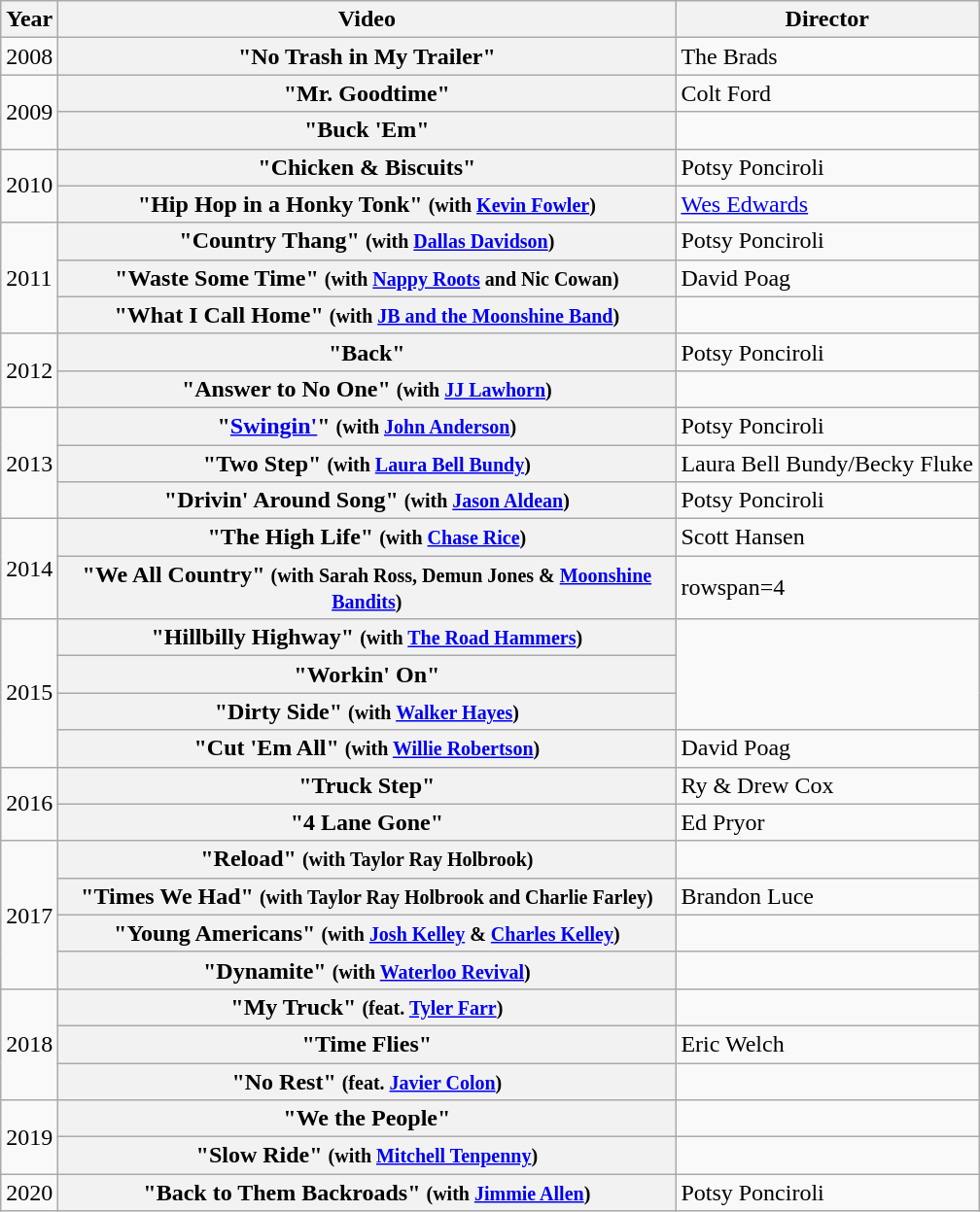<table class="wikitable plainrowheaders">
<tr>
<th>Year</th>
<th style="width:26em;">Video</th>
<th>Director</th>
</tr>
<tr>
<td>2008</td>
<th scope="row">"No Trash in My Trailer"</th>
<td>The Brads</td>
</tr>
<tr>
<td rowspan="2">2009</td>
<th scope="row">"Mr. Goodtime"</th>
<td>Colt Ford</td>
</tr>
<tr>
<th scope="row">"Buck 'Em"</th>
<td></td>
</tr>
<tr>
<td rowspan="2">2010</td>
<th scope="row">"Chicken & Biscuits"</th>
<td>Potsy Ponciroli</td>
</tr>
<tr>
<th scope="row">"Hip Hop in a Honky Tonk" <small>(with <a href='#'>Kevin Fowler</a>)</small></th>
<td><a href='#'>Wes Edwards</a></td>
</tr>
<tr>
<td rowspan="3">2011</td>
<th scope="row">"Country Thang" <small>(with <a href='#'>Dallas Davidson</a>)</small></th>
<td>Potsy Ponciroli</td>
</tr>
<tr>
<th scope="row">"Waste Some Time" <small>(with <a href='#'>Nappy Roots</a> and Nic Cowan)</small></th>
<td>David Poag</td>
</tr>
<tr>
<th scope="row">"What I Call Home" <small>(with <a href='#'>JB and the Moonshine Band</a>)</small></th>
<td></td>
</tr>
<tr>
<td rowspan="2">2012</td>
<th scope="row">"Back"</th>
<td>Potsy Ponciroli</td>
</tr>
<tr>
<th scope="row">"Answer to No One" <small>(with <a href='#'>JJ Lawhorn</a>)</small></th>
<td></td>
</tr>
<tr>
<td rowspan="3">2013</td>
<th scope="row">"<a href='#'>Swingin'</a>" <small>(with <a href='#'>John Anderson</a>)</small></th>
<td>Potsy Ponciroli</td>
</tr>
<tr>
<th scope="row">"Two Step" <small>(with <a href='#'>Laura Bell Bundy</a>)</small></th>
<td>Laura Bell Bundy/Becky Fluke</td>
</tr>
<tr>
<th scope="row">"Drivin' Around Song" <small>(with <a href='#'>Jason Aldean</a>)</small></th>
<td>Potsy Ponciroli</td>
</tr>
<tr>
<td rowspan="2">2014</td>
<th scope="row">"The High Life" <small>(with <a href='#'>Chase Rice</a>)</small></th>
<td>Scott Hansen</td>
</tr>
<tr>
<th scope="row">"We All Country" <small>(with Sarah Ross, Demun Jones & <a href='#'>Moonshine Bandits</a>)</small></th>
<td>rowspan=4</td>
</tr>
<tr>
<td rowspan="4">2015</td>
<th scope="row">"Hillbilly Highway" <small>(with <a href='#'>The Road Hammers</a>)</small></th>
</tr>
<tr>
<th scope="row">"Workin' On"</th>
</tr>
<tr>
<th scope="row">"Dirty Side" <small>(with <a href='#'>Walker Hayes</a>)</small></th>
</tr>
<tr>
<th scope="row">"Cut 'Em All" <small>(with <a href='#'>Willie Robertson</a>)</small></th>
<td>David Poag</td>
</tr>
<tr>
<td rowspan="2">2016</td>
<th scope="row">"Truck Step"</th>
<td>Ry & Drew Cox</td>
</tr>
<tr>
<th scope="row">"4 Lane Gone"</th>
<td>Ed Pryor</td>
</tr>
<tr>
<td rowspan="4">2017</td>
<th scope="row">"Reload" <small>(with Taylor Ray Holbrook)</small></th>
<td></td>
</tr>
<tr>
<th scope="row">"Times We Had" <small>(with Taylor Ray Holbrook and Charlie Farley)</small></th>
<td>Brandon Luce</td>
</tr>
<tr>
<th scope="row">"Young Americans" <small>(with <a href='#'>Josh Kelley</a> & <a href='#'>Charles Kelley</a>)</small></th>
<td></td>
</tr>
<tr>
<th scope="row">"Dynamite" <small>(with <a href='#'>Waterloo Revival</a>)</small></th>
<td></td>
</tr>
<tr>
<td rowspan="3">2018</td>
<th scope="row">"My Truck" <small>(feat. <a href='#'>Tyler Farr</a>)</small></th>
<td></td>
</tr>
<tr>
<th scope="row">"Time Flies" </th>
<td>Eric Welch</td>
</tr>
<tr>
<th scope="row">"No Rest" <small>(feat. <a href='#'>Javier Colon</a>)</small></th>
<td></td>
</tr>
<tr>
<td rowspan="2">2019</td>
<th scope="row">"We the People" </th>
<td></td>
</tr>
<tr>
<th scope="row">"Slow Ride" <small>(with <a href='#'>Mitchell Tenpenny</a>)</small></th>
<td></td>
</tr>
<tr>
<td>2020</td>
<th scope="row">"Back to Them Backroads" <small>(with <a href='#'>Jimmie Allen</a>)</small></th>
<td>Potsy Ponciroli</td>
</tr>
</table>
